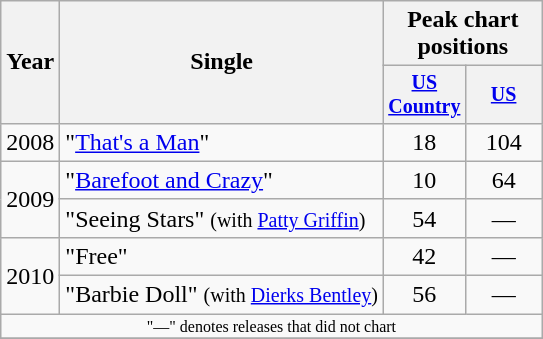<table class="wikitable" style="text-align:center;">
<tr>
<th rowspan="2">Year</th>
<th rowspan="2">Single</th>
<th colspan="2">Peak chart<br>positions</th>
</tr>
<tr style="font-size:smaller;">
<th width="45"><a href='#'>US Country</a></th>
<th width="45"><a href='#'>US</a></th>
</tr>
<tr>
<td>2008</td>
<td align="left">"<a href='#'>That's a Man</a>"</td>
<td>18</td>
<td>104</td>
</tr>
<tr>
<td rowspan="2">2009</td>
<td align="left">"<a href='#'>Barefoot and Crazy</a>"</td>
<td>10</td>
<td>64</td>
</tr>
<tr>
<td align="left">"Seeing Stars" <small>(with <a href='#'>Patty Griffin</a>)</small></td>
<td>54</td>
<td>—</td>
</tr>
<tr>
<td rowspan="2">2010</td>
<td align="left">"Free"</td>
<td>42</td>
<td>—</td>
</tr>
<tr>
<td align="left">"Barbie Doll" <small>(with <a href='#'>Dierks Bentley</a>)</small></td>
<td>56</td>
<td>—</td>
</tr>
<tr>
<td colspan="10" style="font-size:8pt">"—" denotes releases that did not chart</td>
</tr>
<tr>
</tr>
</table>
